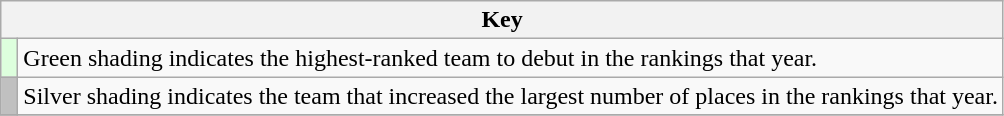<table class="wikitable">
<tr>
<th colspan=2>Key</th>
</tr>
<tr>
<td style="background:#dfd;"> </td>
<td>Green shading indicates the highest-ranked team to debut in the rankings that year.</td>
</tr>
<tr>
<td style="background:silver"> </td>
<td>Silver shading indicates the team that increased the largest number of places in the rankings that year.</td>
</tr>
<tr>
</tr>
</table>
